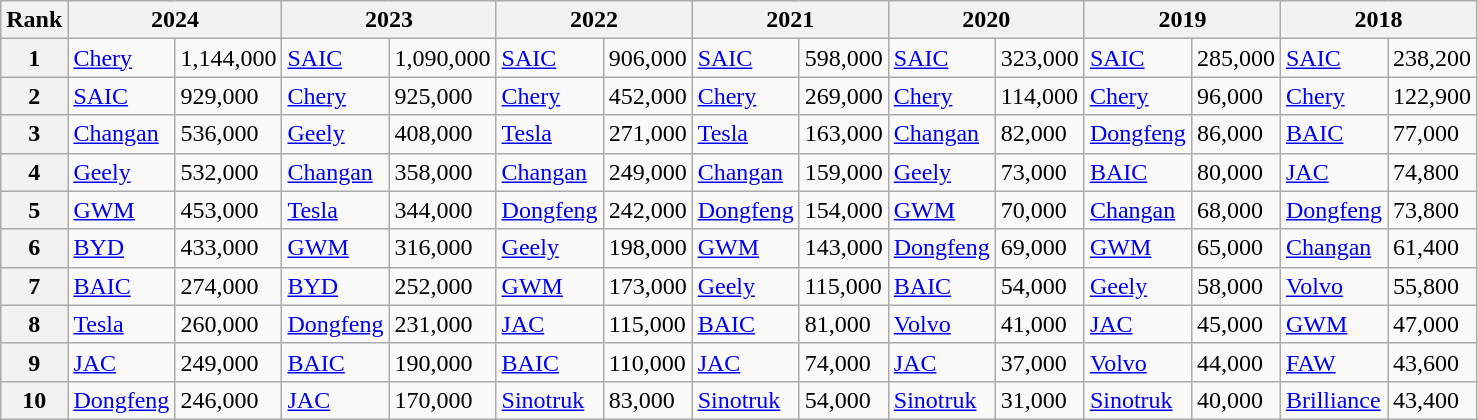<table class="wikitable">
<tr>
<th>Rank</th>
<th colspan="2">2024</th>
<th colspan="2">2023</th>
<th colspan="2">2022</th>
<th colspan="2">2021</th>
<th colspan="2">2020</th>
<th colspan="2">2019</th>
<th colspan="2">2018</th>
</tr>
<tr>
<th>1</th>
<td><a href='#'>Chery</a></td>
<td>1,144,000</td>
<td><a href='#'>SAIC</a></td>
<td>1,090,000</td>
<td><a href='#'>SAIC</a></td>
<td>906,000</td>
<td><a href='#'>SAIC</a></td>
<td>598,000</td>
<td><a href='#'>SAIC</a></td>
<td>323,000</td>
<td><a href='#'>SAIC</a></td>
<td>285,000</td>
<td><a href='#'>SAIC</a></td>
<td>238,200</td>
</tr>
<tr>
<th>2</th>
<td><a href='#'>SAIC</a></td>
<td>929,000</td>
<td><a href='#'>Chery</a></td>
<td>925,000</td>
<td><a href='#'>Chery</a></td>
<td>452,000</td>
<td><a href='#'>Chery</a></td>
<td>269,000</td>
<td><a href='#'>Chery</a></td>
<td>114,000</td>
<td><a href='#'>Chery</a></td>
<td>96,000</td>
<td><a href='#'>Chery</a></td>
<td>122,900</td>
</tr>
<tr>
<th>3</th>
<td><a href='#'>Changan</a></td>
<td>536,000</td>
<td><a href='#'>Geely</a></td>
<td>408,000</td>
<td><a href='#'>Tesla</a></td>
<td>271,000</td>
<td><a href='#'>Tesla</a></td>
<td>163,000</td>
<td><a href='#'>Changan</a></td>
<td>82,000</td>
<td><a href='#'>Dongfeng</a></td>
<td>86,000</td>
<td><a href='#'>BAIC</a></td>
<td>77,000</td>
</tr>
<tr>
<th>4</th>
<td><a href='#'>Geely</a></td>
<td>532,000</td>
<td><a href='#'>Changan</a></td>
<td>358,000</td>
<td><a href='#'>Changan</a></td>
<td>249,000</td>
<td><a href='#'>Changan</a></td>
<td>159,000</td>
<td><a href='#'>Geely</a></td>
<td>73,000</td>
<td><a href='#'>BAIC</a></td>
<td>80,000</td>
<td><a href='#'>JAC</a></td>
<td>74,800</td>
</tr>
<tr>
<th>5</th>
<td><a href='#'>GWM</a></td>
<td>453,000</td>
<td><a href='#'>Tesla</a></td>
<td>344,000</td>
<td><a href='#'>Dongfeng</a></td>
<td>242,000</td>
<td><a href='#'>Dongfeng</a></td>
<td>154,000</td>
<td><a href='#'>GWM</a></td>
<td>70,000</td>
<td><a href='#'>Changan</a></td>
<td>68,000</td>
<td><a href='#'>Dongfeng</a></td>
<td>73,800</td>
</tr>
<tr>
<th>6</th>
<td><a href='#'>BYD</a></td>
<td>433,000</td>
<td><a href='#'>GWM</a></td>
<td>316,000</td>
<td><a href='#'>Geely</a></td>
<td>198,000</td>
<td><a href='#'>GWM</a></td>
<td>143,000</td>
<td><a href='#'>Dongfeng</a></td>
<td>69,000</td>
<td><a href='#'>GWM</a></td>
<td>65,000</td>
<td><a href='#'>Changan</a></td>
<td>61,400</td>
</tr>
<tr>
<th>7</th>
<td><a href='#'>BAIC</a></td>
<td>274,000</td>
<td><a href='#'>BYD</a></td>
<td>252,000</td>
<td><a href='#'>GWM</a></td>
<td>173,000</td>
<td><a href='#'>Geely</a></td>
<td>115,000</td>
<td><a href='#'>BAIC</a></td>
<td>54,000</td>
<td><a href='#'>Geely</a></td>
<td>58,000</td>
<td><a href='#'>Volvo</a></td>
<td>55,800</td>
</tr>
<tr>
<th>8</th>
<td><a href='#'>Tesla</a></td>
<td>260,000</td>
<td><a href='#'>Dongfeng</a></td>
<td>231,000</td>
<td><a href='#'>JAC</a></td>
<td>115,000</td>
<td><a href='#'>BAIC</a></td>
<td>81,000</td>
<td><a href='#'>Volvo</a></td>
<td>41,000</td>
<td><a href='#'>JAC</a></td>
<td>45,000</td>
<td><a href='#'>GWM</a></td>
<td>47,000</td>
</tr>
<tr>
<th>9</th>
<td><a href='#'>JAC</a></td>
<td>249,000</td>
<td><a href='#'>BAIC</a></td>
<td>190,000</td>
<td><a href='#'>BAIC</a></td>
<td>110,000</td>
<td><a href='#'>JAC</a></td>
<td>74,000</td>
<td><a href='#'>JAC</a></td>
<td>37,000</td>
<td><a href='#'>Volvo</a></td>
<td>44,000</td>
<td><a href='#'>FAW</a></td>
<td>43,600</td>
</tr>
<tr>
<th>10</th>
<td><a href='#'>Dongfeng</a></td>
<td>246,000</td>
<td><a href='#'>JAC</a></td>
<td>170,000</td>
<td><a href='#'>Sinotruk</a></td>
<td>83,000</td>
<td><a href='#'>Sinotruk</a></td>
<td>54,000</td>
<td><a href='#'>Sinotruk</a></td>
<td>31,000</td>
<td><a href='#'>Sinotruk</a></td>
<td>40,000</td>
<td><a href='#'>Brilliance</a></td>
<td>43,400</td>
</tr>
</table>
